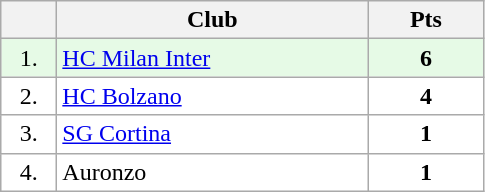<table class="wikitable">
<tr>
<th width="30"></th>
<th width="200">Club</th>
<th width="70">Pts</th>
</tr>
<tr bgcolor="#e6fae6" align="center">
<td>1.</td>
<td align="left"><a href='#'>HC Milan Inter</a></td>
<td><strong>6</strong></td>
</tr>
<tr bgcolor="#FFFFFF" align="center">
<td>2.</td>
<td align="left"><a href='#'>HC Bolzano</a></td>
<td><strong>4</strong></td>
</tr>
<tr bgcolor="#FFFFFF" align="center">
<td>3.</td>
<td align="left"><a href='#'>SG Cortina</a></td>
<td><strong>1</strong></td>
</tr>
<tr bgcolor="#FFFFFF" align="center">
<td>4.</td>
<td align="left">Auronzo</td>
<td><strong>1</strong></td>
</tr>
</table>
